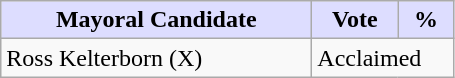<table class="wikitable">
<tr>
<th style="background:#ddf; width:200px;">Mayoral Candidate </th>
<th style="background:#ddf; width:50px;">Vote</th>
<th style="background:#ddf; width:30px;">%</th>
</tr>
<tr>
<td>Ross Kelterborn (X)</td>
<td colspan="2">Acclaimed</td>
</tr>
</table>
